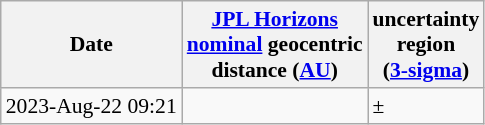<table class="wikitable" style="font-size: 0.9em;">
<tr>
<th>Date</th>
<th><a href='#'>JPL Horizons</a><br><a href='#'>nominal</a> geocentric<br>distance (<a href='#'>AU</a>)</th>
<th>uncertainty<br>region<br>(<a href='#'>3-sigma</a>)</th>
</tr>
<tr>
<td>2023-Aug-22 09:21</td>
<td></td>
<td>±</td>
</tr>
</table>
